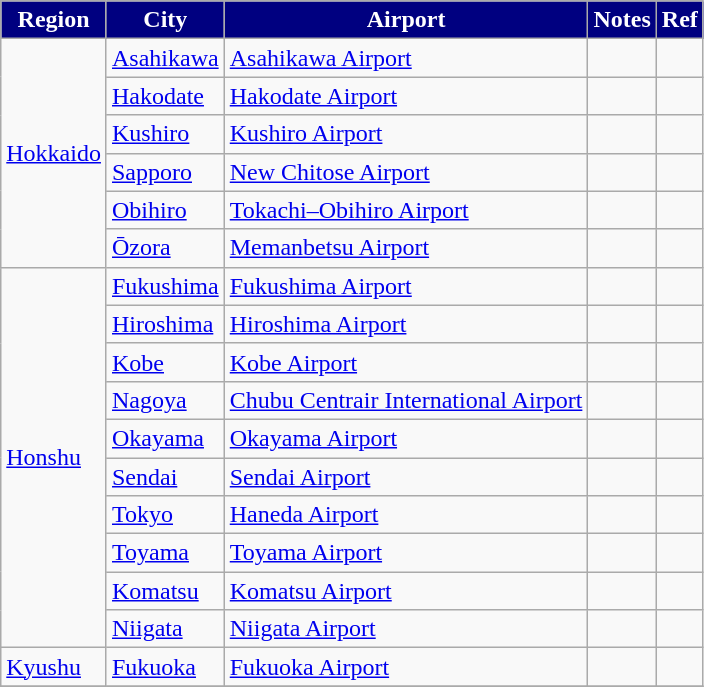<table class="sortable wikitable">
<tr>
<th style="background:navy; color:white;">Region</th>
<th style="background:navy; color:white;">City</th>
<th style="background:navy; color:white;">Airport</th>
<th style="background:navy; color:white;">Notes</th>
<th style="background:navy; color:white;" class="unsortable">Ref</th>
</tr>
<tr>
<td rowspan=6><a href='#'>Hokkaido</a></td>
<td><a href='#'>Asahikawa</a></td>
<td><a href='#'>Asahikawa Airport</a></td>
<td align=center></td>
<td align=center></td>
</tr>
<tr>
<td><a href='#'>Hakodate</a></td>
<td><a href='#'>Hakodate Airport</a></td>
<td align=center></td>
<td align=center></td>
</tr>
<tr>
<td><a href='#'>Kushiro</a></td>
<td><a href='#'>Kushiro Airport</a></td>
<td align=center></td>
<td align=center></td>
</tr>
<tr>
<td><a href='#'>Sapporo</a></td>
<td><a href='#'>New Chitose Airport</a></td>
<td></td>
<td align=center></td>
</tr>
<tr>
<td><a href='#'>Obihiro</a></td>
<td><a href='#'>Tokachi–Obihiro Airport</a></td>
<td align=center></td>
<td align=center></td>
</tr>
<tr>
<td><a href='#'>Ōzora</a></td>
<td><a href='#'>Memanbetsu Airport</a></td>
<td align=center></td>
<td align=center></td>
</tr>
<tr>
<td rowspan=10><a href='#'>Honshu</a></td>
<td><a href='#'>Fukushima</a></td>
<td><a href='#'>Fukushima Airport</a></td>
<td></td>
<td align=center></td>
</tr>
<tr>
<td><a href='#'>Hiroshima</a></td>
<td><a href='#'>Hiroshima Airport</a></td>
<td></td>
<td align=center></td>
</tr>
<tr>
<td><a href='#'>Kobe</a></td>
<td><a href='#'>Kobe Airport</a></td>
<td align=center></td>
<td align=center></td>
</tr>
<tr>
<td><a href='#'>Nagoya</a></td>
<td><a href='#'>Chubu Centrair International Airport</a></td>
<td align=center></td>
<td align=center></td>
</tr>
<tr>
<td><a href='#'>Okayama</a></td>
<td><a href='#'>Okayama Airport</a></td>
<td></td>
<td align=center></td>
</tr>
<tr>
<td><a href='#'>Sendai</a></td>
<td><a href='#'>Sendai Airport</a></td>
<td align=center></td>
<td align=center></td>
</tr>
<tr>
<td><a href='#'>Tokyo</a></td>
<td><a href='#'>Haneda Airport</a></td>
<td></td>
<td align=center></td>
</tr>
<tr>
<td><a href='#'>Toyama</a></td>
<td><a href='#'>Toyama Airport</a></td>
<td></td>
<td align=center></td>
</tr>
<tr>
<td><a href='#'>Komatsu</a></td>
<td><a href='#'>Komatsu Airport</a></td>
<td></td>
<td align=center></td>
</tr>
<tr>
<td><a href='#'>Niigata</a></td>
<td><a href='#'>Niigata Airport</a></td>
<td></td>
<td align=center></td>
</tr>
<tr>
<td rowspan=1><a href='#'>Kyushu</a></td>
<td><a href='#'>Fukuoka</a></td>
<td><a href='#'>Fukuoka Airport</a></td>
<td align=center></td>
<td align=center></td>
</tr>
<tr>
</tr>
</table>
